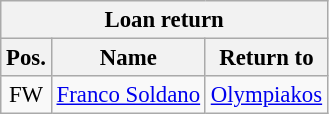<table class="wikitable" style="font-size:95%;">
<tr>
<th colspan="5">Loan return</th>
</tr>
<tr>
<th>Pos.</th>
<th>Name</th>
<th>Return to</th>
</tr>
<tr>
<td align="center">FW</td>
<td> <a href='#'>Franco Soldano</a></td>
<td> <a href='#'>Olympiakos</a></td>
</tr>
</table>
